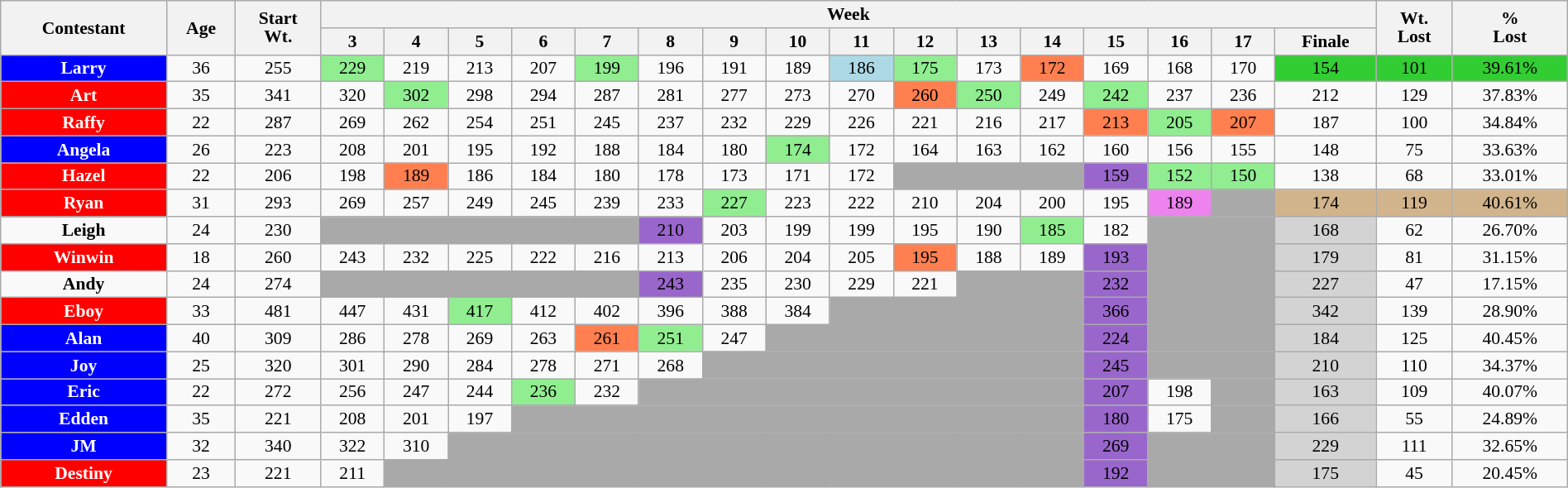<table class="wikitable" style="width:100%; text-align:center; font-size:90%; line-height:15px;">
<tr>
<th rowspan=2>Contestant</th>
<th rowspan=2>Age</th>
<th rowspan=2>Start<br>Wt.</th>
<th colspan=16>Week</th>
<th rowspan=2>Wt.<br>Lost</th>
<th rowspan=2>%<br>Lost</th>
</tr>
<tr>
<th>3</th>
<th>4</th>
<th>5</th>
<th>6</th>
<th>7</th>
<th>8</th>
<th>9</th>
<th>10</th>
<th>11</th>
<th>12</th>
<th>13</th>
<th>14</th>
<th>15</th>
<th>16</th>
<th>17</th>
<th>Finale</th>
</tr>
<tr>
<td style="background:blue; color:white;"><strong>Larry</strong></td>
<td>36</td>
<td>255</td>
<td style="background:lightgreen;">229</td>
<td>219</td>
<td>213</td>
<td>207</td>
<td style="background:lightgreen;">199</td>
<td>196</td>
<td>191</td>
<td>189</td>
<td style="background:lightblue;">186</td>
<td style="background:lightgreen;">175</td>
<td>173</td>
<td style="background:coral;">172</td>
<td>169</td>
<td>168</td>
<td>170</td>
<td style="background:limegreen;">154</td>
<td style="background:limegreen;">101</td>
<td style="background:limegreen;">39.61%</td>
</tr>
<tr>
<td style="background:red; color:white;"><strong>Art</strong></td>
<td>35</td>
<td>341</td>
<td>320</td>
<td style="background:lightgreen;">302</td>
<td>298</td>
<td>294</td>
<td>287</td>
<td>281</td>
<td>277</td>
<td>273</td>
<td>270</td>
<td style="background:coral;">260</td>
<td style="background:lightgreen;">250</td>
<td>249</td>
<td style="background:lightgreen;">242</td>
<td>237</td>
<td>236</td>
<td>212</td>
<td>129</td>
<td>37.83%</td>
</tr>
<tr>
<td style="background:red; color:white;"><strong>Raffy</strong></td>
<td>22</td>
<td>287</td>
<td>269</td>
<td>262</td>
<td>254</td>
<td>251</td>
<td>245</td>
<td>237</td>
<td>232</td>
<td>229</td>
<td>226</td>
<td>221</td>
<td>216</td>
<td>217</td>
<td style="background:coral;">213</td>
<td style="background:lightgreen;">205</td>
<td style="background:coral;">207</td>
<td>187</td>
<td>100</td>
<td>34.84%</td>
</tr>
<tr>
<td style="background:blue; color:white;"><strong>Angela</strong></td>
<td>26</td>
<td>223</td>
<td>208</td>
<td>201</td>
<td>195</td>
<td>192</td>
<td>188</td>
<td>184</td>
<td>180</td>
<td style="background:lightgreen;">174</td>
<td>172</td>
<td>164</td>
<td>163</td>
<td>162</td>
<td>160</td>
<td>156</td>
<td>155</td>
<td>148</td>
<td>75</td>
<td>33.63%</td>
</tr>
<tr>
<td style="background:red; color:white;"><strong>Hazel</strong></td>
<td>22</td>
<td>206</td>
<td>198</td>
<td style="background:coral;">189</td>
<td>186</td>
<td>184</td>
<td>180</td>
<td>178</td>
<td>173</td>
<td>171</td>
<td>172</td>
<td colspan=3 bgcolor=darkgray></td>
<td style="background:#96c;">159</td>
<td style="background:lightgreen;">152</td>
<td style="background:lightgreen;">150</td>
<td>138</td>
<td>68</td>
<td>33.01%</td>
</tr>
<tr>
<td style="background:red; color:white;"><strong>Ryan</strong></td>
<td>31</td>
<td>293</td>
<td>269</td>
<td>257</td>
<td>249</td>
<td>245</td>
<td>239</td>
<td>233</td>
<td style="background:lightgreen;">227</td>
<td>223</td>
<td>222</td>
<td>210</td>
<td>204</td>
<td>200</td>
<td>195</td>
<td style="background:violet;">189</td>
<td bgcolor=darkgray></td>
<td style="background:tan;">174</td>
<td style="background:tan;">119</td>
<td style="background:tan;">40.61%</td>
</tr>
<tr>
<td><strong>Leigh</strong></td>
<td>24</td>
<td>230</td>
<td colspan=5 bgcolor=darkgray></td>
<td style="background:#96c;">210</td>
<td>203</td>
<td>199</td>
<td>199</td>
<td>195</td>
<td>190</td>
<td style="background:lightgreen;">185</td>
<td>182</td>
<td colspan=2 bgcolor=darkgray></td>
<td style="background:lightgrey">168</td>
<td>62</td>
<td>26.70%</td>
</tr>
<tr>
<td style="background:red; color:white;"><strong>Winwin</strong></td>
<td>18</td>
<td>260</td>
<td>243</td>
<td>232</td>
<td>225</td>
<td>222</td>
<td>216</td>
<td>213</td>
<td>206</td>
<td>204</td>
<td>205</td>
<td style="background:coral;">195</td>
<td>188</td>
<td>189</td>
<td style="background:#96c;">193</td>
<td colspan=2 bgcolor=darkgray></td>
<td style="background:lightgrey">179</td>
<td>81</td>
<td>31.15%</td>
</tr>
<tr>
<td><strong>Andy</strong></td>
<td>24</td>
<td>274</td>
<td colspan=5 bgcolor=darkgray></td>
<td style="background:#96c;">243</td>
<td>235</td>
<td>230</td>
<td>229</td>
<td>221</td>
<td colspan=2 bgcolor=darkgray></td>
<td style="background:#96c;">232</td>
<td colspan=2 bgcolor=darkgray></td>
<td style="background:lightgrey">227</td>
<td>47</td>
<td>17.15%</td>
</tr>
<tr>
<td style="background:red; color:white;"><strong>Eboy</strong></td>
<td>33</td>
<td>481</td>
<td>447</td>
<td>431</td>
<td style="background:lightgreen;">417</td>
<td>412</td>
<td>402</td>
<td>396</td>
<td>388</td>
<td>384</td>
<td colspan=4 bgcolor=darkgray></td>
<td style="background:#96c;">366</td>
<td colspan=2 bgcolor=darkgray></td>
<td style="background:lightgrey">342</td>
<td>139</td>
<td>28.90%</td>
</tr>
<tr>
<td style="background:blue; color:white;"><strong>Alan</strong></td>
<td>40</td>
<td>309</td>
<td>286</td>
<td>278</td>
<td>269</td>
<td>263</td>
<td style="background:coral">261</td>
<td style="background:lightgreen;">251</td>
<td>247</td>
<td colspan=5 bgcolor=darkgray></td>
<td style="background:#96c;">224</td>
<td colspan=2 bgcolor=darkgray></td>
<td style="background:lightgrey">184</td>
<td>125</td>
<td>40.45%</td>
</tr>
<tr>
<td style="background:blue; color:white;"><strong>Joy</strong></td>
<td>25</td>
<td>320</td>
<td>301</td>
<td>290</td>
<td>284</td>
<td>278</td>
<td>271</td>
<td>268</td>
<td colspan=6 bgcolor=darkgray></td>
<td style="background:#96c;">245</td>
<td colspan=2 bgcolor=darkgray></td>
<td style="background:lightgrey">210</td>
<td>110</td>
<td>34.37%</td>
</tr>
<tr>
<td style="background:blue; color:white;"><strong>Eric</strong></td>
<td>22</td>
<td>272</td>
<td>256</td>
<td>247</td>
<td>244</td>
<td style="background:lightgreen;">236</td>
<td>232</td>
<td colspan=7 bgcolor=darkgray></td>
<td style="background:#96c;">207</td>
<td>198</td>
<td bgcolor=darkgray></td>
<td style="background:lightgrey">163</td>
<td>109</td>
<td>40.07%</td>
</tr>
<tr>
<td style="background:blue; color:white;"><strong>Edden</strong></td>
<td>35</td>
<td>221</td>
<td>208</td>
<td>201</td>
<td>197</td>
<td colspan=9 bgcolor=darkgray></td>
<td style="background:#96c;">180</td>
<td>175</td>
<td bgcolor=darkgray></td>
<td style="background:lightgrey">166</td>
<td>55</td>
<td>24.89%</td>
</tr>
<tr>
<td style="background:blue; color:white;"><strong>JM</strong></td>
<td>32</td>
<td>340</td>
<td>322</td>
<td>310</td>
<td colspan=10 bgcolor=darkgray></td>
<td style="background:#96c;">269</td>
<td colspan=2 bgcolor=darkgray></td>
<td style="background:lightgrey">229</td>
<td>111</td>
<td>32.65%</td>
</tr>
<tr>
<td style="background:red; color:white;"><strong>Destiny</strong></td>
<td>23</td>
<td>221</td>
<td>211</td>
<td colspan=11 bgcolor=darkgray></td>
<td style="background:#96c;">192</td>
<td colspan=2 bgcolor=darkgray></td>
<td style="background:lightgrey">175</td>
<td>45</td>
<td>20.45%</td>
</tr>
</table>
